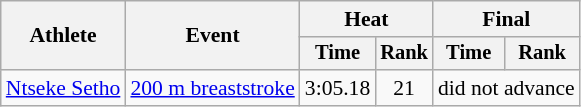<table class=wikitable style=font-size:90%>
<tr>
<th rowspan=2>Athlete</th>
<th rowspan=2>Event</th>
<th colspan=2>Heat</th>
<th colspan=2>Final</th>
</tr>
<tr style=font-size:95%>
<th>Time</th>
<th>Rank</th>
<th>Time</th>
<th>Rank</th>
</tr>
<tr align=center>
<td align=left><a href='#'>Ntseke Setho</a></td>
<td align=left><a href='#'>200 m breaststroke</a></td>
<td>3:05.18</td>
<td>21</td>
<td colspan=2>did not advance</td>
</tr>
</table>
